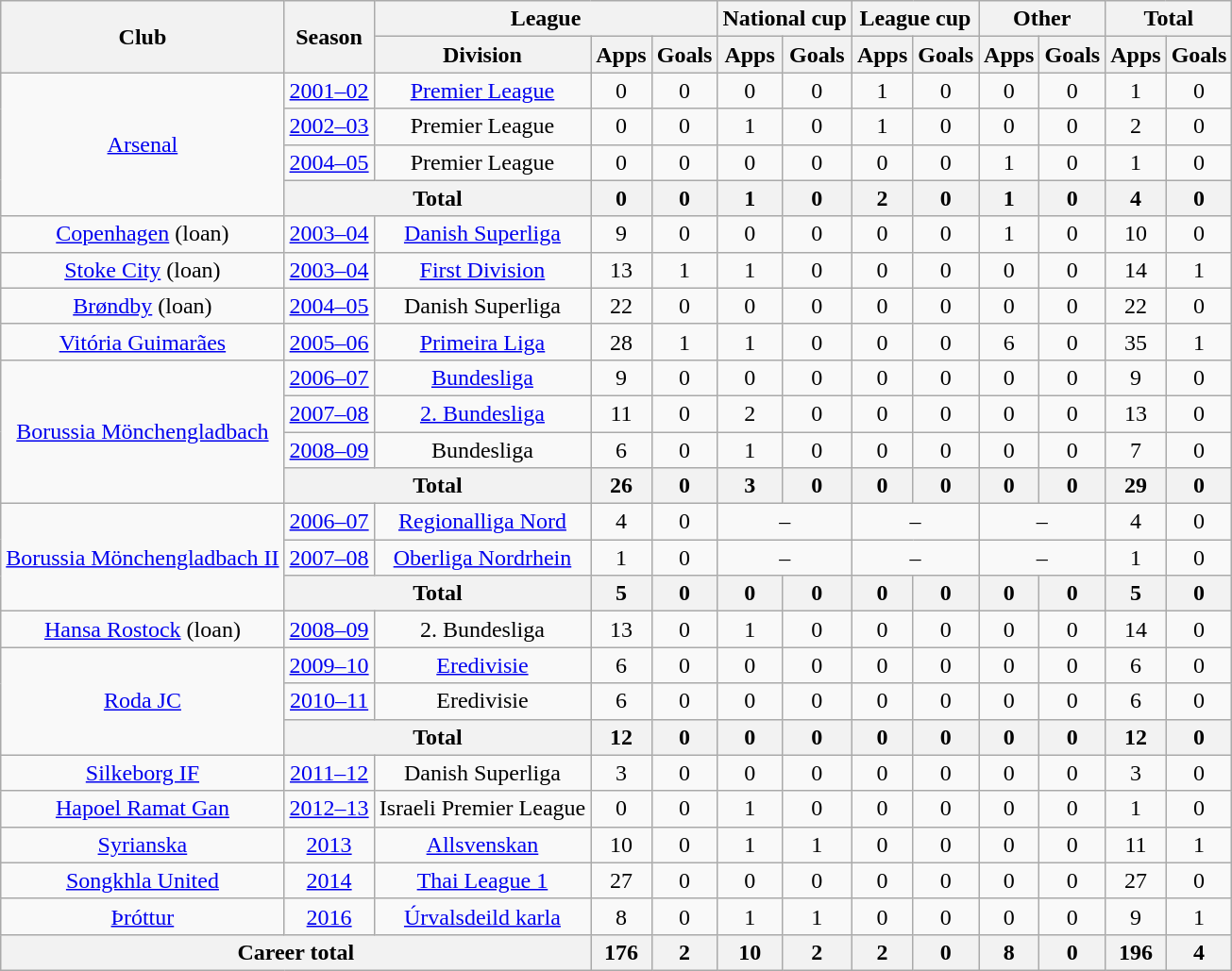<table class="wikitable" style="text-align:center">
<tr>
<th rowspan="2">Club</th>
<th rowspan="2">Season</th>
<th colspan="3">League</th>
<th colspan="2">National cup</th>
<th colspan="2">League cup</th>
<th colspan="2">Other</th>
<th colspan="2">Total</th>
</tr>
<tr>
<th>Division</th>
<th>Apps</th>
<th>Goals</th>
<th>Apps</th>
<th>Goals</th>
<th>Apps</th>
<th>Goals</th>
<th>Apps</th>
<th>Goals</th>
<th>Apps</th>
<th>Goals</th>
</tr>
<tr>
<td rowspan="4"><a href='#'>Arsenal</a></td>
<td><a href='#'>2001–02</a></td>
<td><a href='#'>Premier League</a></td>
<td>0</td>
<td>0</td>
<td>0</td>
<td>0</td>
<td>1</td>
<td>0</td>
<td>0</td>
<td>0</td>
<td>1</td>
<td>0</td>
</tr>
<tr>
<td><a href='#'>2002–03</a></td>
<td>Premier League</td>
<td>0</td>
<td>0</td>
<td>1</td>
<td>0</td>
<td>1</td>
<td>0</td>
<td>0</td>
<td>0</td>
<td>2</td>
<td>0</td>
</tr>
<tr>
<td><a href='#'>2004–05</a></td>
<td>Premier League</td>
<td>0</td>
<td>0</td>
<td>0</td>
<td>0</td>
<td>0</td>
<td>0</td>
<td>1</td>
<td>0</td>
<td>1</td>
<td>0</td>
</tr>
<tr>
<th colspan="2">Total</th>
<th>0</th>
<th>0</th>
<th>1</th>
<th>0</th>
<th>2</th>
<th>0</th>
<th>1</th>
<th>0</th>
<th>4</th>
<th>0</th>
</tr>
<tr>
<td><a href='#'>Copenhagen</a> (loan)</td>
<td><a href='#'>2003–04</a></td>
<td><a href='#'>Danish Superliga</a></td>
<td>9</td>
<td>0</td>
<td>0</td>
<td>0</td>
<td>0</td>
<td>0</td>
<td>1</td>
<td>0</td>
<td>10</td>
<td>0</td>
</tr>
<tr>
<td><a href='#'>Stoke City</a> (loan)</td>
<td><a href='#'>2003–04</a></td>
<td><a href='#'>First Division</a></td>
<td>13</td>
<td>1</td>
<td>1</td>
<td>0</td>
<td>0</td>
<td>0</td>
<td>0</td>
<td>0</td>
<td>14</td>
<td>1</td>
</tr>
<tr>
<td><a href='#'>Brøndby</a> (loan)</td>
<td><a href='#'>2004–05</a></td>
<td>Danish Superliga</td>
<td>22</td>
<td>0</td>
<td>0</td>
<td>0</td>
<td>0</td>
<td>0</td>
<td>0</td>
<td>0</td>
<td>22</td>
<td>0</td>
</tr>
<tr>
<td><a href='#'>Vitória Guimarães</a></td>
<td><a href='#'>2005–06</a></td>
<td><a href='#'>Primeira Liga</a></td>
<td>28</td>
<td>1</td>
<td>1</td>
<td>0</td>
<td>0</td>
<td>0</td>
<td>6</td>
<td>0</td>
<td>35</td>
<td>1</td>
</tr>
<tr>
<td rowspan="4"><a href='#'>Borussia Mönchengladbach</a></td>
<td><a href='#'>2006–07</a></td>
<td><a href='#'>Bundesliga</a></td>
<td>9</td>
<td>0</td>
<td>0</td>
<td>0</td>
<td>0</td>
<td>0</td>
<td>0</td>
<td>0</td>
<td>9</td>
<td>0</td>
</tr>
<tr>
<td><a href='#'>2007–08</a></td>
<td><a href='#'>2. Bundesliga</a></td>
<td>11</td>
<td>0</td>
<td>2</td>
<td>0</td>
<td>0</td>
<td>0</td>
<td>0</td>
<td>0</td>
<td>13</td>
<td>0</td>
</tr>
<tr>
<td><a href='#'>2008–09</a></td>
<td>Bundesliga</td>
<td>6</td>
<td>0</td>
<td>1</td>
<td>0</td>
<td>0</td>
<td>0</td>
<td>0</td>
<td>0</td>
<td>7</td>
<td>0</td>
</tr>
<tr>
<th colspan="2">Total</th>
<th>26</th>
<th>0</th>
<th>3</th>
<th>0</th>
<th>0</th>
<th>0</th>
<th>0</th>
<th>0</th>
<th>29</th>
<th>0</th>
</tr>
<tr>
<td rowspan="3"><a href='#'>Borussia Mönchengladbach II</a></td>
<td><a href='#'>2006–07</a></td>
<td><a href='#'>Regionalliga Nord</a></td>
<td>4</td>
<td>0</td>
<td colspan="2">–</td>
<td colspan="2">–</td>
<td colspan="2">–</td>
<td>4</td>
<td>0</td>
</tr>
<tr>
<td><a href='#'>2007–08</a></td>
<td><a href='#'>Oberliga Nordrhein</a></td>
<td>1</td>
<td>0</td>
<td colspan="2">–</td>
<td colspan="2">–</td>
<td colspan="2">–</td>
<td>1</td>
<td>0</td>
</tr>
<tr>
<th colspan="2">Total</th>
<th>5</th>
<th>0</th>
<th>0</th>
<th>0</th>
<th>0</th>
<th>0</th>
<th>0</th>
<th>0</th>
<th>5</th>
<th>0</th>
</tr>
<tr>
<td><a href='#'>Hansa Rostock</a> (loan)</td>
<td><a href='#'>2008–09</a></td>
<td>2. Bundesliga</td>
<td>13</td>
<td>0</td>
<td>1</td>
<td>0</td>
<td>0</td>
<td>0</td>
<td>0</td>
<td>0</td>
<td>14</td>
<td>0</td>
</tr>
<tr>
<td rowspan="3"><a href='#'>Roda JC</a></td>
<td><a href='#'>2009–10</a></td>
<td><a href='#'>Eredivisie</a></td>
<td>6</td>
<td>0</td>
<td>0</td>
<td>0</td>
<td>0</td>
<td>0</td>
<td>0</td>
<td>0</td>
<td>6</td>
<td>0</td>
</tr>
<tr>
<td><a href='#'>2010–11</a></td>
<td>Eredivisie</td>
<td>6</td>
<td>0</td>
<td>0</td>
<td>0</td>
<td>0</td>
<td>0</td>
<td>0</td>
<td>0</td>
<td>6</td>
<td>0</td>
</tr>
<tr>
<th colspan="2">Total</th>
<th>12</th>
<th>0</th>
<th>0</th>
<th>0</th>
<th>0</th>
<th>0</th>
<th>0</th>
<th>0</th>
<th>12</th>
<th>0</th>
</tr>
<tr>
<td><a href='#'>Silkeborg IF</a></td>
<td><a href='#'>2011–12</a></td>
<td>Danish Superliga</td>
<td>3</td>
<td>0</td>
<td>0</td>
<td>0</td>
<td>0</td>
<td>0</td>
<td>0</td>
<td>0</td>
<td>3</td>
<td>0</td>
</tr>
<tr>
<td><a href='#'>Hapoel Ramat Gan</a></td>
<td><a href='#'>2012–13</a></td>
<td>Israeli Premier League</td>
<td>0</td>
<td>0</td>
<td>1</td>
<td>0</td>
<td>0</td>
<td>0</td>
<td>0</td>
<td>0</td>
<td>1</td>
<td>0</td>
</tr>
<tr>
<td><a href='#'>Syrianska</a></td>
<td><a href='#'>2013</a></td>
<td><a href='#'>Allsvenskan</a></td>
<td>10</td>
<td>0</td>
<td>1</td>
<td>1</td>
<td>0</td>
<td>0</td>
<td>0</td>
<td>0</td>
<td>11</td>
<td>1</td>
</tr>
<tr>
<td><a href='#'>Songkhla United</a></td>
<td><a href='#'>2014</a></td>
<td><a href='#'>Thai League 1</a></td>
<td>27</td>
<td>0</td>
<td>0</td>
<td>0</td>
<td>0</td>
<td>0</td>
<td>0</td>
<td>0</td>
<td>27</td>
<td>0</td>
</tr>
<tr>
<td><a href='#'>Þróttur</a></td>
<td><a href='#'>2016</a></td>
<td><a href='#'>Úrvalsdeild karla</a></td>
<td>8</td>
<td>0</td>
<td>1</td>
<td>1</td>
<td>0</td>
<td>0</td>
<td>0</td>
<td>0</td>
<td>9</td>
<td>1</td>
</tr>
<tr>
<th colspan="3">Career total</th>
<th>176</th>
<th>2</th>
<th>10</th>
<th>2</th>
<th>2</th>
<th>0</th>
<th>8</th>
<th>0</th>
<th>196</th>
<th>4</th>
</tr>
</table>
